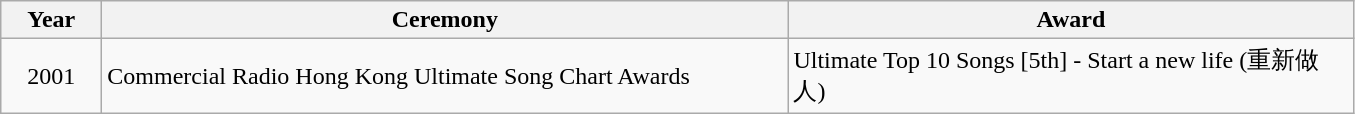<table class="wikitable">
<tr>
<th width="60">Year</th>
<th width="450">Ceremony</th>
<th width="370">Award</th>
</tr>
<tr>
<td align="center">2001</td>
<td>Commercial Radio Hong Kong Ultimate Song Chart Awards</td>
<td>Ultimate Top 10 Songs [5th] - Start a new life (重新做人)</td>
</tr>
</table>
